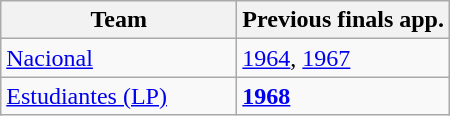<table class="wikitable">
<tr>
<th width=150px>Team</th>
<th>Previous finals app.</th>
</tr>
<tr>
<td> <a href='#'>Nacional</a></td>
<td><a href='#'>1964</a>, <a href='#'>1967</a></td>
</tr>
<tr>
<td> <a href='#'>Estudiantes (LP)</a></td>
<td><strong><a href='#'>1968</a></strong></td>
</tr>
</table>
